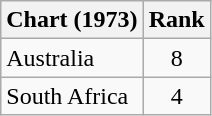<table class="wikitable">
<tr>
<th align="left">Chart (1973)</th>
<th style="text-align:center;">Rank</th>
</tr>
<tr>
<td>Australia </td>
<td style="text-align:center;">8</td>
</tr>
<tr>
<td>South Africa </td>
<td align="center">4</td>
</tr>
</table>
